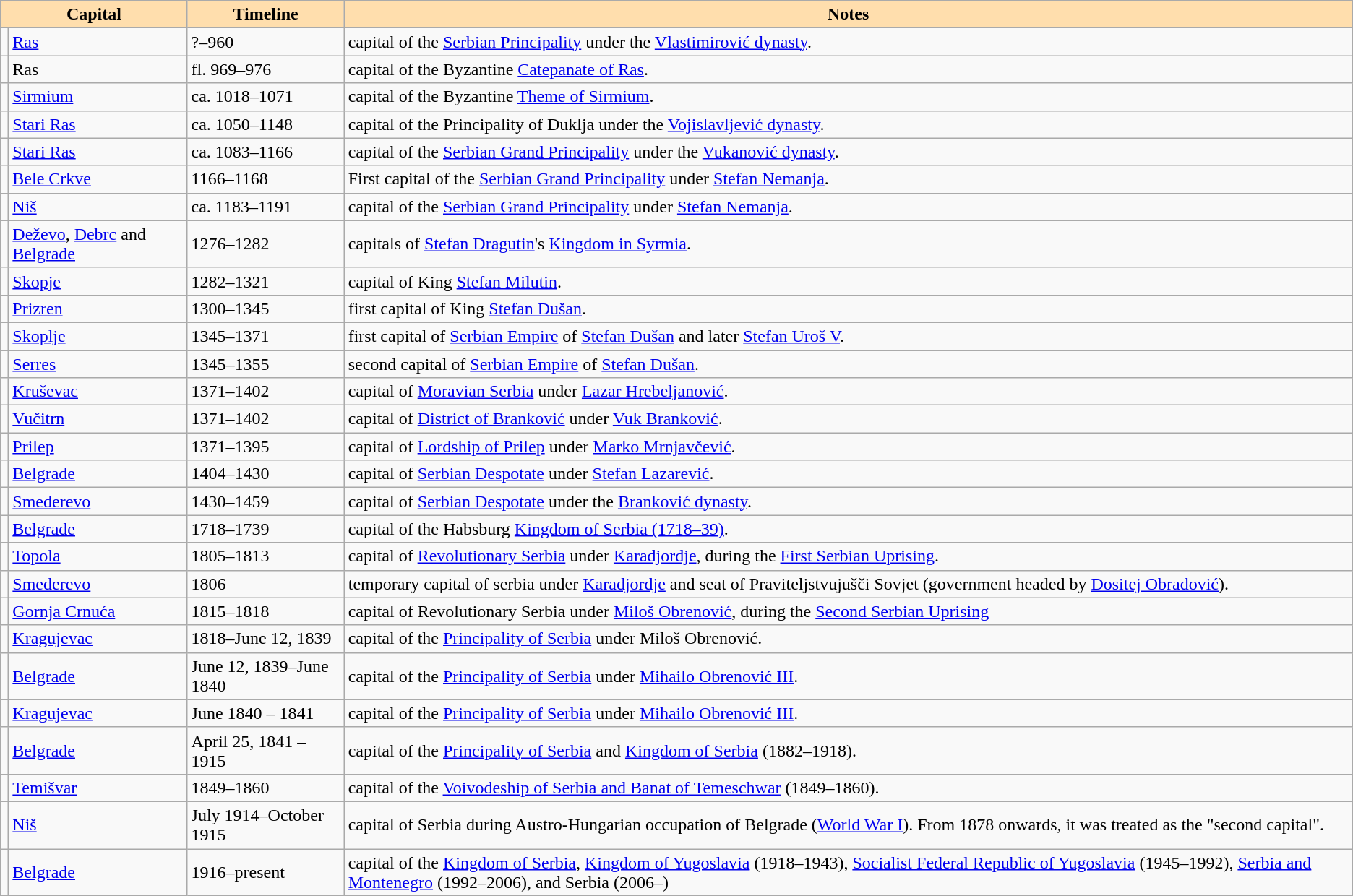<table class="wikitable">
<tr>
<th colspan=2 style=background:#FFDEAD;><strong>Capital</strong></th>
<th style=background:#FFDEAD;><strong>Timeline</strong></th>
<th style=background:#FFDEAD;><strong>Notes</strong></th>
</tr>
<tr>
<td></td>
<td><a href='#'>Ras</a></td>
<td>?–960</td>
<td>capital of the <a href='#'>Serbian Principality</a> under the <a href='#'>Vlastimirović dynasty</a>.</td>
</tr>
<tr>
<td></td>
<td>Ras</td>
<td>fl. 969–976</td>
<td>capital of the Byzantine <a href='#'>Catepanate of Ras</a>.</td>
</tr>
<tr>
<td></td>
<td><a href='#'>Sirmium</a></td>
<td>ca. 1018–1071</td>
<td>capital of the Byzantine <a href='#'>Theme of Sirmium</a>.</td>
</tr>
<tr>
<td></td>
<td><a href='#'>Stari Ras</a></td>
<td>ca. 1050–1148</td>
<td>capital of the Principality of Duklja under the <a href='#'>Vojislavljević dynasty</a>.</td>
</tr>
<tr>
<td></td>
<td><a href='#'>Stari Ras</a></td>
<td>ca. 1083–1166</td>
<td>capital of the <a href='#'>Serbian Grand Principality</a> under the <a href='#'>Vukanović dynasty</a>.</td>
</tr>
<tr>
<td></td>
<td><a href='#'>Bele Crkve</a></td>
<td>1166–1168</td>
<td>First capital of the <a href='#'>Serbian Grand Principality</a> under <a href='#'>Stefan Nemanja</a>.</td>
</tr>
<tr>
<td></td>
<td><a href='#'>Niš</a></td>
<td>ca. 1183–1191</td>
<td>capital of the <a href='#'>Serbian Grand Principality</a> under <a href='#'>Stefan Nemanja</a>.</td>
</tr>
<tr>
<td></td>
<td><a href='#'>Deževo</a>, <a href='#'>Debrc</a> and <a href='#'>Belgrade</a></td>
<td>1276–1282</td>
<td>capitals of <a href='#'>Stefan Dragutin</a>'s <a href='#'>Kingdom in Syrmia</a>.</td>
</tr>
<tr>
<td></td>
<td><a href='#'>Skopje</a></td>
<td>1282–1321</td>
<td>capital of King <a href='#'>Stefan Milutin</a>.</td>
</tr>
<tr>
<td></td>
<td><a href='#'>Prizren</a></td>
<td>1300–1345</td>
<td>first capital of King <a href='#'>Stefan Dušan</a>.</td>
</tr>
<tr>
<td></td>
<td><a href='#'>Skoplje</a></td>
<td>1345–1371</td>
<td>first capital of <a href='#'>Serbian Empire</a> of <a href='#'>Stefan Dušan</a> and later <a href='#'>Stefan Uroš V</a>.</td>
</tr>
<tr>
<td></td>
<td><a href='#'>Serres</a></td>
<td>1345–1355</td>
<td>second capital of <a href='#'>Serbian Empire</a> of <a href='#'>Stefan Dušan</a>.</td>
</tr>
<tr>
<td></td>
<td><a href='#'>Kruševac</a></td>
<td>1371–1402</td>
<td>capital of <a href='#'>Moravian Serbia</a> under <a href='#'>Lazar Hrebeljanović</a>.</td>
</tr>
<tr>
<td></td>
<td><a href='#'>Vučitrn</a></td>
<td>1371–1402</td>
<td>capital of <a href='#'>District of Branković</a> under <a href='#'>Vuk Branković</a>.</td>
</tr>
<tr>
<td></td>
<td><a href='#'>Prilep</a></td>
<td>1371–1395</td>
<td>capital of <a href='#'>Lordship of Prilep</a> under <a href='#'>Marko Mrnjavčević</a>.</td>
</tr>
<tr>
<td></td>
<td><a href='#'>Belgrade</a></td>
<td>1404–1430</td>
<td>capital of <a href='#'>Serbian Despotate</a> under <a href='#'>Stefan Lazarević</a>.</td>
</tr>
<tr>
<td></td>
<td><a href='#'>Smederevo</a></td>
<td>1430–1459</td>
<td>capital of <a href='#'>Serbian Despotate</a> under the <a href='#'>Branković dynasty</a>.</td>
</tr>
<tr>
<td></td>
<td><a href='#'>Belgrade</a></td>
<td>1718–1739</td>
<td>capital of the Habsburg <a href='#'>Kingdom of Serbia (1718–39)</a>.</td>
</tr>
<tr>
<td></td>
<td><a href='#'>Topola</a></td>
<td>1805–1813</td>
<td>capital of <a href='#'>Revolutionary Serbia</a> under <a href='#'>Karadjordje</a>, during the <a href='#'>First Serbian Uprising</a>.</td>
</tr>
<tr>
<td></td>
<td><a href='#'>Smederevo</a></td>
<td>1806</td>
<td>temporary capital of serbia under <a href='#'>Karadjordje</a> and seat of Praviteljstvujušči Sovjet (government headed by <a href='#'>Dositej Obradović</a>).</td>
</tr>
<tr>
<td></td>
<td><a href='#'>Gornja Crnuća</a></td>
<td>1815–1818</td>
<td>capital of Revolutionary Serbia under <a href='#'>Miloš Obrenović</a>, during the <a href='#'>Second Serbian Uprising</a></td>
</tr>
<tr>
<td></td>
<td><a href='#'>Kragujevac</a></td>
<td>1818–June 12, 1839</td>
<td>capital of the <a href='#'>Principality of Serbia</a> under Miloš Obrenović.</td>
</tr>
<tr>
<td></td>
<td><a href='#'>Belgrade</a></td>
<td>June 12, 1839–June 1840</td>
<td>capital of the <a href='#'>Principality of Serbia</a> under <a href='#'>Mihailo Obrenović III</a>.</td>
</tr>
<tr>
<td></td>
<td><a href='#'>Kragujevac</a></td>
<td>June 1840 – 1841</td>
<td>capital of the <a href='#'>Principality of Serbia</a> under <a href='#'>Mihailo Obrenović III</a>.</td>
</tr>
<tr>
<td></td>
<td><a href='#'>Belgrade</a></td>
<td>April 25, 1841 – 1915</td>
<td>capital of the <a href='#'>Principality of Serbia</a> and <a href='#'>Kingdom of Serbia</a> (1882–1918).</td>
</tr>
<tr>
<td></td>
<td><a href='#'>Temišvar</a></td>
<td>1849–1860</td>
<td>capital of the <a href='#'>Voivodeship of Serbia and Banat of Temeschwar</a> (1849–1860).</td>
</tr>
<tr>
<td></td>
<td><a href='#'>Niš</a></td>
<td>July 1914–October 1915</td>
<td>capital of Serbia during Austro-Hungarian occupation of Belgrade (<a href='#'>World War I</a>). From 1878 onwards, it was treated as the "second capital".</td>
</tr>
<tr>
<td></td>
<td><a href='#'>Belgrade</a></td>
<td>1916–present</td>
<td>capital of the <a href='#'>Kingdom of Serbia</a>, <a href='#'>Kingdom of Yugoslavia</a> (1918–1943), <a href='#'>Socialist Federal Republic of Yugoslavia</a> (1945–1992), <a href='#'>Serbia and Montenegro</a> (1992–2006), and Serbia (2006–)</td>
</tr>
</table>
